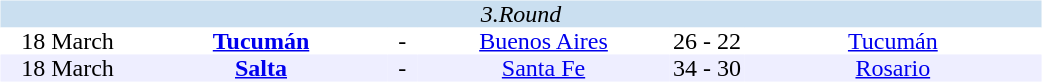<table width=700>
<tr>
<td width=700 valign="top"><br><table border=0 cellspacing=0 cellpadding=0 style="font-size: 100%; border-collapse: collapse;" width=100%>
<tr bgcolor="#CADFF0">
<td style="font-size:100%"; align="center" colspan="6"><em>3.Round</em></td>
</tr>
<tr align=center bgcolor=#FFFFFF>
<td width=90>18 March</td>
<td width=170><strong><a href='#'>Tucumán</a></strong></td>
<td width=20>-</td>
<td width=170><a href='#'>Buenos Aires</a></td>
<td width=50>26 - 22</td>
<td width=200><a href='#'>Tucumán</a></td>
</tr>
<tr align=center bgcolor=#EEEEFF>
<td width=90>18 March</td>
<td width=170><strong><a href='#'>Salta</a></strong></td>
<td width=20>-</td>
<td width=170><a href='#'>Santa Fe</a></td>
<td width=50>34 - 30</td>
<td width=200><a href='#'>Rosario</a></td>
</tr>
</table>
</td>
</tr>
</table>
